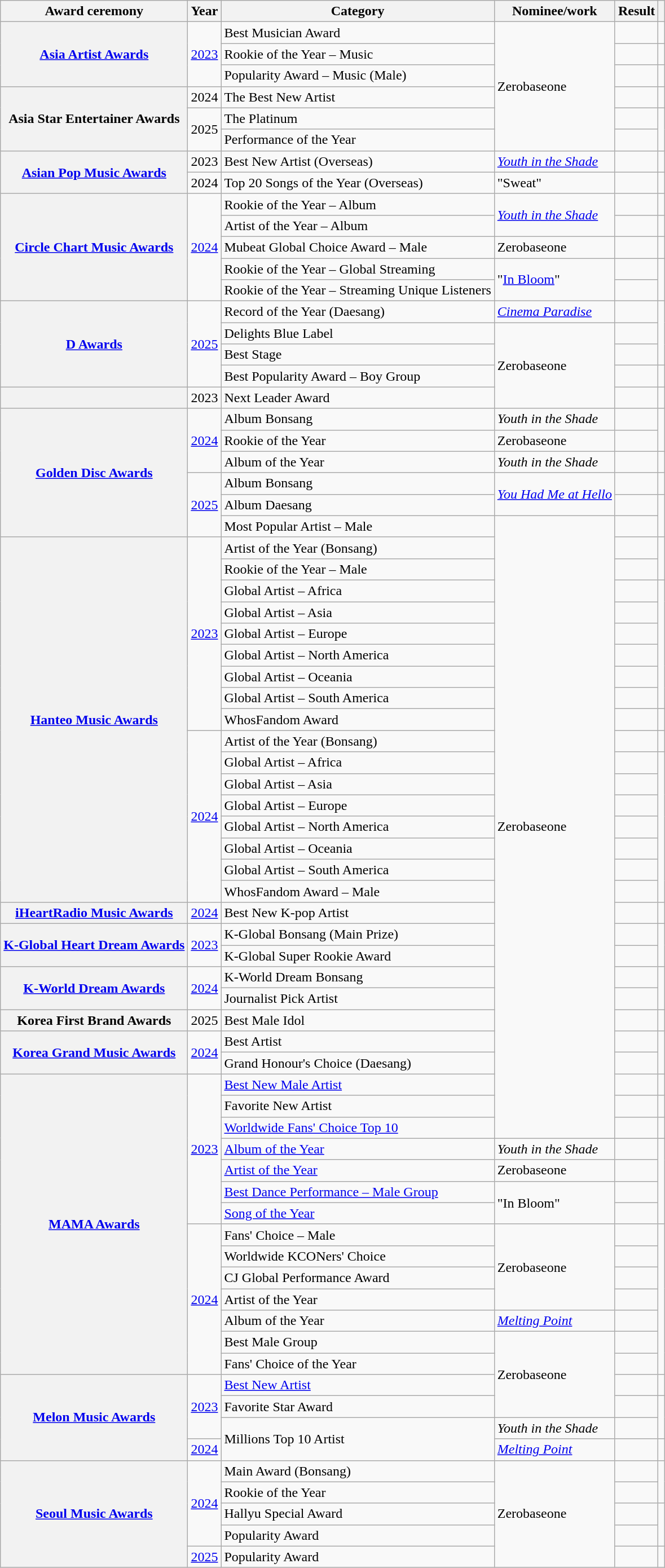<table class="wikitable plainrowheaders sortable">
<tr>
<th scope="col">Award ceremony </th>
<th scope="col">Year</th>
<th scope="col">Category </th>
<th scope="col">Nominee/work</th>
<th scope="col">Result</th>
<th scope="col" class="unsortable"></th>
</tr>
<tr>
<th scope="row" rowspan="3"><a href='#'>Asia Artist Awards</a></th>
<td rowspan="3" style="text-align:center"><a href='#'>2023</a></td>
<td>Best Musician Award</td>
<td rowspan="6">Zerobaseone</td>
<td></td>
<td style="text-align:center"></td>
</tr>
<tr>
<td>Rookie of the Year – Music</td>
<td></td>
<td style="text-align:center"></td>
</tr>
<tr>
<td>Popularity Award – Music (Male)</td>
<td></td>
<td style="text-align:center"></td>
</tr>
<tr>
<th scope="row" rowspan="3">Asia Star Entertainer Awards</th>
<td style="text-align:center">2024</td>
<td>The Best New Artist</td>
<td></td>
<td style="text-align:center"></td>
</tr>
<tr>
<td rowspan="2">2025</td>
<td>The Platinum</td>
<td></td>
<td rowspan="2" style="text-align:center"></td>
</tr>
<tr>
<td>Performance of the Year</td>
<td></td>
</tr>
<tr>
<th scope="row" rowspan="2"><a href='#'>Asian Pop Music Awards</a></th>
<td style="text-align:center">2023</td>
<td>Best New Artist (Overseas)</td>
<td><em><a href='#'>Youth in the Shade</a></em></td>
<td></td>
<td style="text-align:center"></td>
</tr>
<tr>
<td style="text-align:center">2024</td>
<td>Top 20 Songs of the Year (Overseas)</td>
<td>"Sweat"</td>
<td></td>
<td style="text-align:center"></td>
</tr>
<tr>
<th scope="row" rowspan="5"><a href='#'>Circle Chart Music Awards</a></th>
<td rowspan="5" style="text-align:center"><a href='#'>2024</a></td>
<td>Rookie of the Year – Album</td>
<td rowspan="2"><em><a href='#'>Youth in the Shade</a></em></td>
<td></td>
<td style="text-align:center"></td>
</tr>
<tr>
<td>Artist of the Year – Album</td>
<td></td>
<td style="text-align:center"></td>
</tr>
<tr>
<td>Mubeat Global Choice Award – Male</td>
<td>Zerobaseone</td>
<td></td>
<td style="text-align:center"></td>
</tr>
<tr>
<td>Rookie of the Year – Global Streaming</td>
<td rowspan="2">"<a href='#'>In Bloom</a>"</td>
<td></td>
<td rowspan="2" style="text-align:center"></td>
</tr>
<tr>
<td>Rookie of the Year – Streaming Unique Listeners</td>
<td></td>
</tr>
<tr>
<th scope="row" rowspan="4"><a href='#'>D Awards</a> </th>
<td rowspan="4" style="text-align:center"><a href='#'>2025</a></td>
<td>Record of the Year (Daesang)</td>
<td><em><a href='#'>Cinema Paradise</a></em></td>
<td></td>
<td rowspan="3" style="text-align:center"></td>
</tr>
<tr>
<td>Delights Blue Label</td>
<td rowspan="4">Zerobaseone</td>
<td></td>
</tr>
<tr>
<td>Best Stage</td>
<td></td>
</tr>
<tr>
<td>Best Popularity Award – Boy Group</td>
<td></td>
<td style="text-align:center"></td>
</tr>
<tr>
<th scope="row"></th>
<td style="text-align:center">2023</td>
<td>Next Leader Award</td>
<td></td>
<td style="text-align:center"></td>
</tr>
<tr>
<th scope="row" rowspan="6"><a href='#'>Golden Disc Awards</a></th>
<td rowspan="3" style="text-align:center"><a href='#'>2024</a></td>
<td>Album Bonsang</td>
<td><em>Youth in the Shade</em></td>
<td></td>
<td rowspan="2" style="text-align:center"></td>
</tr>
<tr>
<td>Rookie of the Year</td>
<td>Zerobaseone</td>
<td></td>
</tr>
<tr>
<td>Album of the Year</td>
<td><em>Youth in the Shade</em></td>
<td></td>
<td style="text-align:center"></td>
</tr>
<tr>
<td rowspan="3" style="text-align:center"><a href='#'>2025</a></td>
<td>Album Bonsang</td>
<td rowspan="2"><em><a href='#'>You Had Me at Hello</a></em></td>
<td></td>
<td style="text-align:center"></td>
</tr>
<tr>
<td>Album Daesang</td>
<td></td>
<td rowspan="2" style="text-align:center"></td>
</tr>
<tr>
<td>Most Popular Artist – Male</td>
<td rowspan="29">Zerobaseone</td>
<td></td>
</tr>
<tr>
<th scope="row" rowspan="17"><a href='#'>Hanteo Music Awards</a></th>
<td rowspan="9" style="text-align:center"><a href='#'>2023</a></td>
<td>Artist of the Year (Bonsang)</td>
<td></td>
<td rowspan="2" style="text-align:center"></td>
</tr>
<tr>
<td>Rookie of the Year – Male</td>
<td></td>
</tr>
<tr>
<td>Global Artist – Africa</td>
<td></td>
<td rowspan="6" style="text-align:center"></td>
</tr>
<tr>
<td>Global Artist – Asia</td>
<td></td>
</tr>
<tr>
<td>Global Artist – Europe</td>
<td></td>
</tr>
<tr>
<td>Global Artist – North America</td>
<td></td>
</tr>
<tr>
<td>Global Artist – Oceania</td>
<td></td>
</tr>
<tr>
<td>Global Artist – South America</td>
<td></td>
</tr>
<tr>
<td>WhosFandom Award</td>
<td></td>
<td style="text-align:center"></td>
</tr>
<tr>
<td rowspan="8" style="text-align:center"><a href='#'>2024</a></td>
<td>Artist of the Year (Bonsang)</td>
<td></td>
<td style="text-align:center"></td>
</tr>
<tr>
<td>Global Artist – Africa</td>
<td></td>
<td rowspan="7" style="text-align:center"></td>
</tr>
<tr>
<td>Global Artist – Asia</td>
<td></td>
</tr>
<tr>
<td>Global Artist – Europe</td>
<td></td>
</tr>
<tr>
<td>Global Artist – North America</td>
<td></td>
</tr>
<tr>
<td>Global Artist – Oceania</td>
<td></td>
</tr>
<tr>
<td>Global Artist – South America</td>
<td></td>
</tr>
<tr>
<td>WhosFandom Award – Male</td>
<td></td>
</tr>
<tr>
<th scope="row"><a href='#'>iHeartRadio Music Awards</a></th>
<td style="text-align:center"><a href='#'>2024</a></td>
<td>Best New K-pop Artist</td>
<td></td>
<td style="text-align:center"></td>
</tr>
<tr>
<th scope="row" rowspan="2"><a href='#'>K-Global Heart Dream Awards</a></th>
<td rowspan="2" style="text-align:center"><a href='#'>2023</a></td>
<td>K-Global Bonsang (Main Prize)</td>
<td></td>
<td rowspan="2" style="text-align:center"></td>
</tr>
<tr>
<td>K-Global Super Rookie Award</td>
<td></td>
</tr>
<tr>
<th scope="row" rowspan="2"><a href='#'>K-World Dream Awards</a></th>
<td rowspan="2" style="text-align:center"><a href='#'>2024</a></td>
<td>K-World Dream Bonsang</td>
<td></td>
<td rowspan="2" style="text-align:center"></td>
</tr>
<tr>
<td>Journalist Pick Artist</td>
<td></td>
</tr>
<tr>
<th scope="row">Korea First Brand Awards</th>
<td style="text-align:center">2025</td>
<td>Best Male Idol</td>
<td></td>
<td style="text-align:center"></td>
</tr>
<tr>
<th scope="row" rowspan="2"><a href='#'>Korea Grand Music Awards</a></th>
<td rowspan="2" style="text-align:center"><a href='#'>2024</a></td>
<td>Best Artist</td>
<td></td>
<td rowspan="2" style="text-align:center"></td>
</tr>
<tr>
<td>Grand Honour's Choice (Daesang)</td>
<td></td>
</tr>
<tr>
<th scope="row" rowspan="14"><a href='#'>MAMA Awards</a></th>
<td rowspan="7" style="text-align:center"><a href='#'>2023</a></td>
<td><a href='#'>Best New Male Artist</a></td>
<td></td>
<td style="text-align:center"></td>
</tr>
<tr>
<td>Favorite New Artist</td>
<td></td>
<td style="text-align:center"></td>
</tr>
<tr>
<td><a href='#'>Worldwide Fans' Choice Top 10</a></td>
<td></td>
<td style="text-align:center"></td>
</tr>
<tr>
<td><a href='#'>Album of the Year</a></td>
<td><em>Youth in the Shade</em></td>
<td></td>
<td rowspan="4" style="text-align:center"></td>
</tr>
<tr>
<td><a href='#'>Artist of the Year</a></td>
<td>Zerobaseone</td>
<td></td>
</tr>
<tr>
<td><a href='#'>Best Dance Performance – Male Group</a></td>
<td rowspan="2">"In Bloom"</td>
<td></td>
</tr>
<tr>
<td><a href='#'>Song of the Year</a></td>
<td></td>
</tr>
<tr>
<td rowspan="7" style="text-align:center"><a href='#'>2024</a></td>
<td>Fans' Choice – Male</td>
<td rowspan="4">Zerobaseone</td>
<td></td>
<td rowspan="7" style="text-align:center"></td>
</tr>
<tr>
<td>Worldwide KCONers' Choice</td>
<td></td>
</tr>
<tr>
<td>CJ Global Performance Award</td>
<td></td>
</tr>
<tr>
<td>Artist of the Year</td>
<td></td>
</tr>
<tr>
<td>Album of the Year</td>
<td><em><a href='#'>Melting Point</a></em></td>
<td></td>
</tr>
<tr>
<td>Best Male Group</td>
<td rowspan="4">Zerobaseone</td>
<td></td>
</tr>
<tr>
<td>Fans' Choice of the Year</td>
<td></td>
</tr>
<tr>
<th scope="row" rowspan="4"><a href='#'>Melon Music Awards</a></th>
<td rowspan="3" style="text-align:center"><a href='#'>2023</a></td>
<td><a href='#'>Best New Artist</a></td>
<td></td>
<td style="text-align:center"></td>
</tr>
<tr>
<td>Favorite Star Award</td>
<td></td>
<td rowspan="2" style="text-align:center"></td>
</tr>
<tr>
<td rowspan="2">Millions Top 10 Artist</td>
<td><em>Youth in the Shade</em></td>
<td></td>
</tr>
<tr>
<td style="text-align:center"><a href='#'>2024</a></td>
<td><em><a href='#'>Melting Point</a></em></td>
<td></td>
<td style="text-align:center"></td>
</tr>
<tr>
<th scope="row" rowspan="6"><a href='#'>Seoul Music Awards</a></th>
<td rowspan="4" style="text-align:center"><a href='#'>2024</a></td>
<td>Main Award (Bonsang)</td>
<td rowspan="5">Zerobaseone</td>
<td></td>
<td rowspan="2" style="text-align:center"></td>
</tr>
<tr>
<td>Rookie of the Year</td>
<td></td>
</tr>
<tr>
<td>Hallyu Special Award</td>
<td></td>
<td rowspan="2" style="text-align:center"></td>
</tr>
<tr>
<td>Popularity Award</td>
<td></td>
</tr>
<tr>
<td rowspan="4" style="text-align:center"><a href='#'>2025</a></td>
<td>Popularity Award</td>
<td></td>
<td></td>
</tr>
</table>
